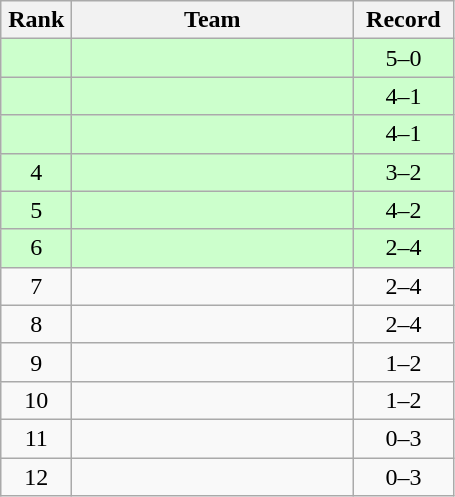<table class="wikitable" style="text-align: center;">
<tr>
<th width=40>Rank</th>
<th width=180>Team</th>
<th width=60>Record</th>
</tr>
<tr bgcolor=ccffcc>
<td></td>
<td align=left></td>
<td>5–0</td>
</tr>
<tr bgcolor=ccffcc>
<td></td>
<td align=left></td>
<td>4–1</td>
</tr>
<tr bgcolor=ccffcc>
<td></td>
<td align=left></td>
<td>4–1</td>
</tr>
<tr bgcolor=ccffcc>
<td>4</td>
<td align=left></td>
<td>3–2</td>
</tr>
<tr bgcolor=ccffcc>
<td>5</td>
<td align=left></td>
<td>4–2</td>
</tr>
<tr bgcolor=ccffcc>
<td>6</td>
<td align=left></td>
<td>2–4</td>
</tr>
<tr>
<td>7</td>
<td align=left></td>
<td>2–4</td>
</tr>
<tr>
<td>8</td>
<td align=left></td>
<td>2–4</td>
</tr>
<tr>
<td>9</td>
<td align=left></td>
<td>1–2</td>
</tr>
<tr>
<td>10</td>
<td align=left></td>
<td>1–2</td>
</tr>
<tr>
<td>11</td>
<td align=left></td>
<td>0–3</td>
</tr>
<tr>
<td>12</td>
<td align=left></td>
<td>0–3</td>
</tr>
</table>
